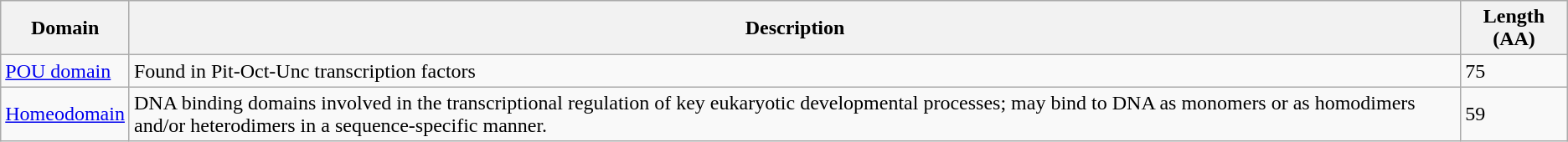<table class="wikitable">
<tr>
<th>Domain</th>
<th>Description</th>
<th>Length (AA)</th>
</tr>
<tr>
<td><a href='#'>POU domain</a></td>
<td>Found in Pit-Oct-Unc transcription factors</td>
<td>75</td>
</tr>
<tr>
<td><a href='#'>Homeodomain</a></td>
<td>DNA binding domains involved in the transcriptional regulation of key eukaryotic developmental processes; may bind to DNA as monomers or as homodimers and/or heterodimers in a sequence-specific manner.</td>
<td>59</td>
</tr>
</table>
